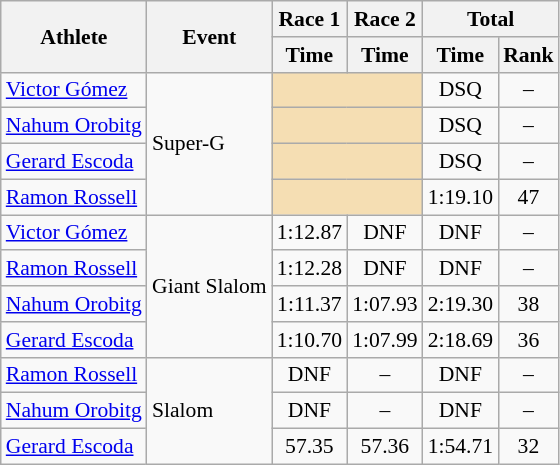<table class="wikitable" style="font-size:90%">
<tr>
<th rowspan="2">Athlete</th>
<th rowspan="2">Event</th>
<th>Race 1</th>
<th>Race 2</th>
<th colspan="2">Total</th>
</tr>
<tr>
<th>Time</th>
<th>Time</th>
<th>Time</th>
<th>Rank</th>
</tr>
<tr>
<td><a href='#'>Victor Gómez</a></td>
<td rowspan="4">Super-G</td>
<td colspan="2" bgcolor="wheat"></td>
<td align="center">DSQ</td>
<td align="center">–</td>
</tr>
<tr>
<td><a href='#'>Nahum Orobitg</a></td>
<td colspan="2" bgcolor="wheat"></td>
<td align="center">DSQ</td>
<td align="center">–</td>
</tr>
<tr>
<td><a href='#'>Gerard Escoda</a></td>
<td colspan="2" bgcolor="wheat"></td>
<td align="center">DSQ</td>
<td align="center">–</td>
</tr>
<tr>
<td><a href='#'>Ramon Rossell</a></td>
<td colspan="2" bgcolor="wheat"></td>
<td align="center">1:19.10</td>
<td align="center">47</td>
</tr>
<tr>
<td><a href='#'>Victor Gómez</a></td>
<td rowspan="4">Giant Slalom</td>
<td align="center">1:12.87</td>
<td align="center">DNF</td>
<td align="center">DNF</td>
<td align="center">–</td>
</tr>
<tr>
<td><a href='#'>Ramon Rossell</a></td>
<td align="center">1:12.28</td>
<td align="center">DNF</td>
<td align="center">DNF</td>
<td align="center">–</td>
</tr>
<tr>
<td><a href='#'>Nahum Orobitg</a></td>
<td align="center">1:11.37</td>
<td align="center">1:07.93</td>
<td align="center">2:19.30</td>
<td align="center">38</td>
</tr>
<tr>
<td><a href='#'>Gerard Escoda</a></td>
<td align="center">1:10.70</td>
<td align="center">1:07.99</td>
<td align="center">2:18.69</td>
<td align="center">36</td>
</tr>
<tr>
<td><a href='#'>Ramon Rossell</a></td>
<td rowspan="3">Slalom</td>
<td align="center">DNF</td>
<td align="center">–</td>
<td align="center">DNF</td>
<td align="center">–</td>
</tr>
<tr>
<td><a href='#'>Nahum Orobitg</a></td>
<td align="center">DNF</td>
<td align="center">–</td>
<td align="center">DNF</td>
<td align="center">–</td>
</tr>
<tr>
<td><a href='#'>Gerard Escoda</a></td>
<td align="center">57.35</td>
<td align="center">57.36</td>
<td align="center">1:54.71</td>
<td align="center">32</td>
</tr>
</table>
